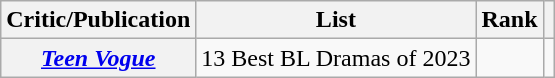<table class="wikitable sortable plainrowheaders">
<tr>
<th scope="col">Critic/Publication</th>
<th scope="col">List</th>
<th scope="col">Rank</th>
<th scope="col" class="unsortable"></th>
</tr>
<tr>
<th scope="row"><em><a href='#'>Teen Vogue</a></em></th>
<td>13 Best BL Dramas of 2023</td>
<td></td>
<td align="center"></td>
</tr>
</table>
